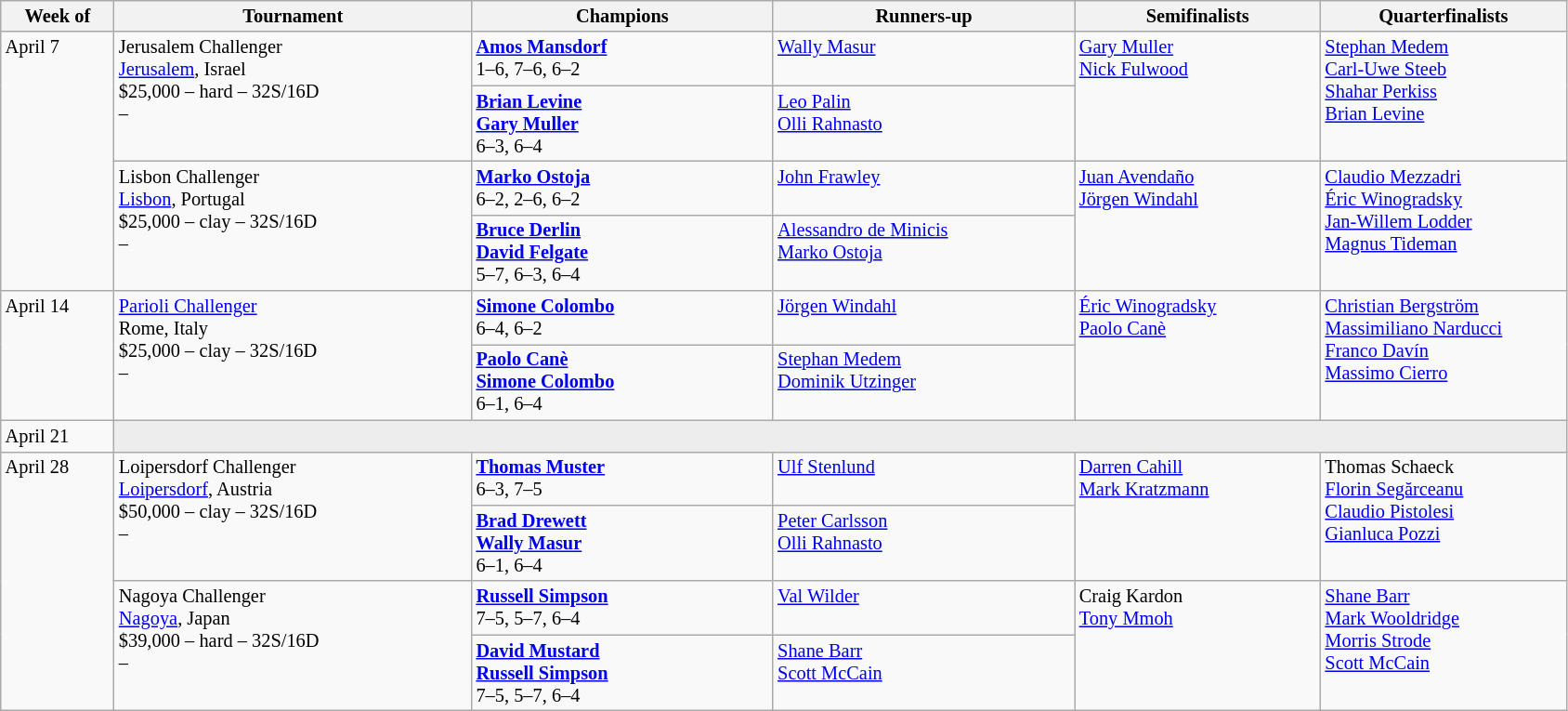<table class="wikitable" style="font-size:85%;">
<tr>
<th width="75">Week of</th>
<th width="250">Tournament</th>
<th width="210">Champions</th>
<th width="210">Runners-up</th>
<th width="170">Semifinalists</th>
<th width="170">Quarterfinalists</th>
</tr>
<tr valign="top">
<td rowspan="4">April 7</td>
<td rowspan="2">Jerusalem Challenger<br><a href='#'>Jerusalem</a>, Israel<br>$25,000 – hard – 32S/16D<br>  – </td>
<td> <strong><a href='#'>Amos Mansdorf</a></strong> <br>1–6, 7–6, 6–2</td>
<td> <a href='#'>Wally Masur</a></td>
<td rowspan="2"> <a href='#'>Gary Muller</a> <br>  <a href='#'>Nick Fulwood</a></td>
<td rowspan="2"> <a href='#'>Stephan Medem</a> <br> <a href='#'>Carl-Uwe Steeb</a> <br> <a href='#'>Shahar Perkiss</a> <br>  <a href='#'>Brian Levine</a></td>
</tr>
<tr valign="top">
<td> <strong><a href='#'>Brian Levine</a></strong> <br> <strong><a href='#'>Gary Muller</a></strong><br>6–3, 6–4</td>
<td> <a href='#'>Leo Palin</a><br>  <a href='#'>Olli Rahnasto</a></td>
</tr>
<tr valign="top">
<td rowspan="2">Lisbon Challenger<br><a href='#'>Lisbon</a>, Portugal<br>$25,000 – clay – 32S/16D<br>  – </td>
<td> <strong><a href='#'>Marko Ostoja</a></strong> <br>6–2, 2–6, 6–2</td>
<td> <a href='#'>John Frawley</a></td>
<td rowspan="2"> <a href='#'>Juan Avendaño</a> <br>  <a href='#'>Jörgen Windahl</a></td>
<td rowspan="2"> <a href='#'>Claudio Mezzadri</a> <br>  <a href='#'>Éric Winogradsky</a> <br> <a href='#'>Jan-Willem Lodder</a> <br>  <a href='#'>Magnus Tideman</a></td>
</tr>
<tr valign="top">
<td> <strong><a href='#'>Bruce Derlin</a></strong> <br> <strong><a href='#'>David Felgate</a></strong><br>5–7, 6–3, 6–4</td>
<td> <a href='#'>Alessandro de Minicis</a> <br> <a href='#'>Marko Ostoja</a></td>
</tr>
<tr valign="top">
<td rowspan="2">April 14</td>
<td rowspan="2"><a href='#'>Parioli Challenger</a><br>Rome, Italy<br>$25,000 – clay – 32S/16D<br>  – </td>
<td> <strong><a href='#'>Simone Colombo</a></strong> <br>6–4, 6–2</td>
<td> <a href='#'>Jörgen Windahl</a></td>
<td rowspan="2"> <a href='#'>Éric Winogradsky</a> <br>  <a href='#'>Paolo Canè</a></td>
<td rowspan="2"> <a href='#'>Christian Bergström</a> <br> <a href='#'>Massimiliano Narducci</a> <br> <a href='#'>Franco Davín</a> <br>  <a href='#'>Massimo Cierro</a></td>
</tr>
<tr valign="top">
<td> <strong><a href='#'>Paolo Canè</a></strong> <br> <strong><a href='#'>Simone Colombo</a></strong><br>6–1, 6–4</td>
<td> <a href='#'>Stephan Medem</a> <br>  <a href='#'>Dominik Utzinger</a></td>
</tr>
<tr valign="top">
<td rowspan="1">April 21</td>
<td colspan="5" bgcolor="#ededed"></td>
</tr>
<tr valign="top">
<td rowspan="4">April 28</td>
<td rowspan="2">Loipersdorf Challenger<br> <a href='#'>Loipersdorf</a>, Austria<br>$50,000 – clay – 32S/16D<br>  – </td>
<td> <strong><a href='#'>Thomas Muster</a></strong> <br>6–3, 7–5</td>
<td> <a href='#'>Ulf Stenlund</a></td>
<td rowspan="2"> <a href='#'>Darren Cahill</a> <br>  <a href='#'>Mark Kratzmann</a></td>
<td rowspan="2"> Thomas Schaeck <br> <a href='#'>Florin Segărceanu</a> <br> <a href='#'>Claudio Pistolesi</a> <br>  <a href='#'>Gianluca Pozzi</a></td>
</tr>
<tr valign="top">
<td> <strong><a href='#'>Brad Drewett</a></strong> <br> <strong><a href='#'>Wally Masur</a></strong><br>6–1, 6–4</td>
<td> <a href='#'>Peter Carlsson</a> <br>  <a href='#'>Olli Rahnasto</a></td>
</tr>
<tr valign="top">
<td rowspan="2">Nagoya Challenger<br><a href='#'>Nagoya</a>, Japan<br>$39,000 – hard – 32S/16D<br>  – </td>
<td> <strong><a href='#'>Russell Simpson</a></strong> <br>7–5, 5–7, 6–4</td>
<td> <a href='#'>Val Wilder</a></td>
<td rowspan="2"> Craig Kardon <br>  <a href='#'>Tony Mmoh</a></td>
<td rowspan="2"> <a href='#'>Shane Barr</a> <br> <a href='#'>Mark Wooldridge</a> <br> <a href='#'>Morris Strode</a> <br>  <a href='#'>Scott McCain</a></td>
</tr>
<tr valign="top">
<td> <strong><a href='#'>David Mustard</a></strong> <br> <strong><a href='#'>Russell Simpson</a></strong><br>7–5, 5–7, 6–4</td>
<td> <a href='#'>Shane Barr</a> <br>  <a href='#'>Scott McCain</a></td>
</tr>
</table>
